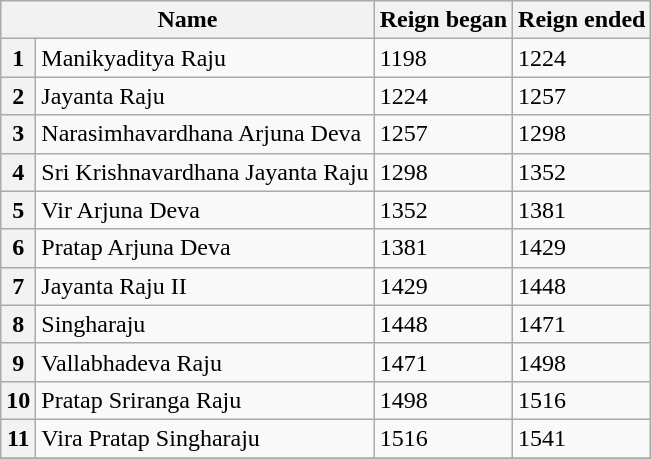<table class="wikitable sortable">
<tr>
<th colspan=2>Name</th>
<th>Reign began</th>
<th>Reign ended</th>
</tr>
<tr>
<th>1</th>
<td>Manikyaditya Raju</td>
<td>1198</td>
<td>1224</td>
</tr>
<tr>
<th>2</th>
<td>Jayanta Raju</td>
<td>1224</td>
<td>1257</td>
</tr>
<tr>
<th>3</th>
<td>Narasimhavardhana Arjuna Deva</td>
<td>1257</td>
<td>1298</td>
</tr>
<tr>
<th>4</th>
<td>Sri Krishnavardhana Jayanta Raju</td>
<td>1298</td>
<td>1352</td>
</tr>
<tr>
<th>5</th>
<td>Vir Arjuna Deva</td>
<td>1352</td>
<td>1381</td>
</tr>
<tr>
<th>6</th>
<td>Pratap Arjuna Deva</td>
<td>1381</td>
<td>1429</td>
</tr>
<tr>
<th>7</th>
<td>Jayanta Raju II</td>
<td>1429</td>
<td>1448</td>
</tr>
<tr>
<th>8</th>
<td>Singharaju</td>
<td>1448</td>
<td>1471</td>
</tr>
<tr>
<th>9</th>
<td>Vallabhadeva Raju</td>
<td>1471</td>
<td>1498</td>
</tr>
<tr>
<th>10</th>
<td>Pratap Sriranga Raju</td>
<td>1498</td>
<td>1516</td>
</tr>
<tr>
<th>11</th>
<td>Vira Pratap Singharaju</td>
<td>1516</td>
<td>1541</td>
</tr>
<tr>
</tr>
</table>
